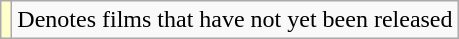<table class="wikitable">
<tr>
<td style="background:#ffc;"></td>
<td>Denotes films that have not yet been released</td>
</tr>
</table>
